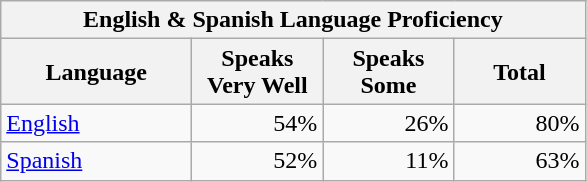<table class="wikitable">
<tr>
<th colspan="5">English & Spanish Language Proficiency</th>
</tr>
<tr>
<th width="120">Language</th>
<th width="80">Speaks Very Well</th>
<th width="80">Speaks Some</th>
<th width="80">Total</th>
</tr>
<tr align=right>
<td align=left><a href='#'>English</a></td>
<td>54%</td>
<td>26%</td>
<td>80%</td>
</tr>
<tr align=right>
<td align=left><a href='#'>Spanish</a></td>
<td>52%</td>
<td>11%</td>
<td>63%</td>
</tr>
</table>
